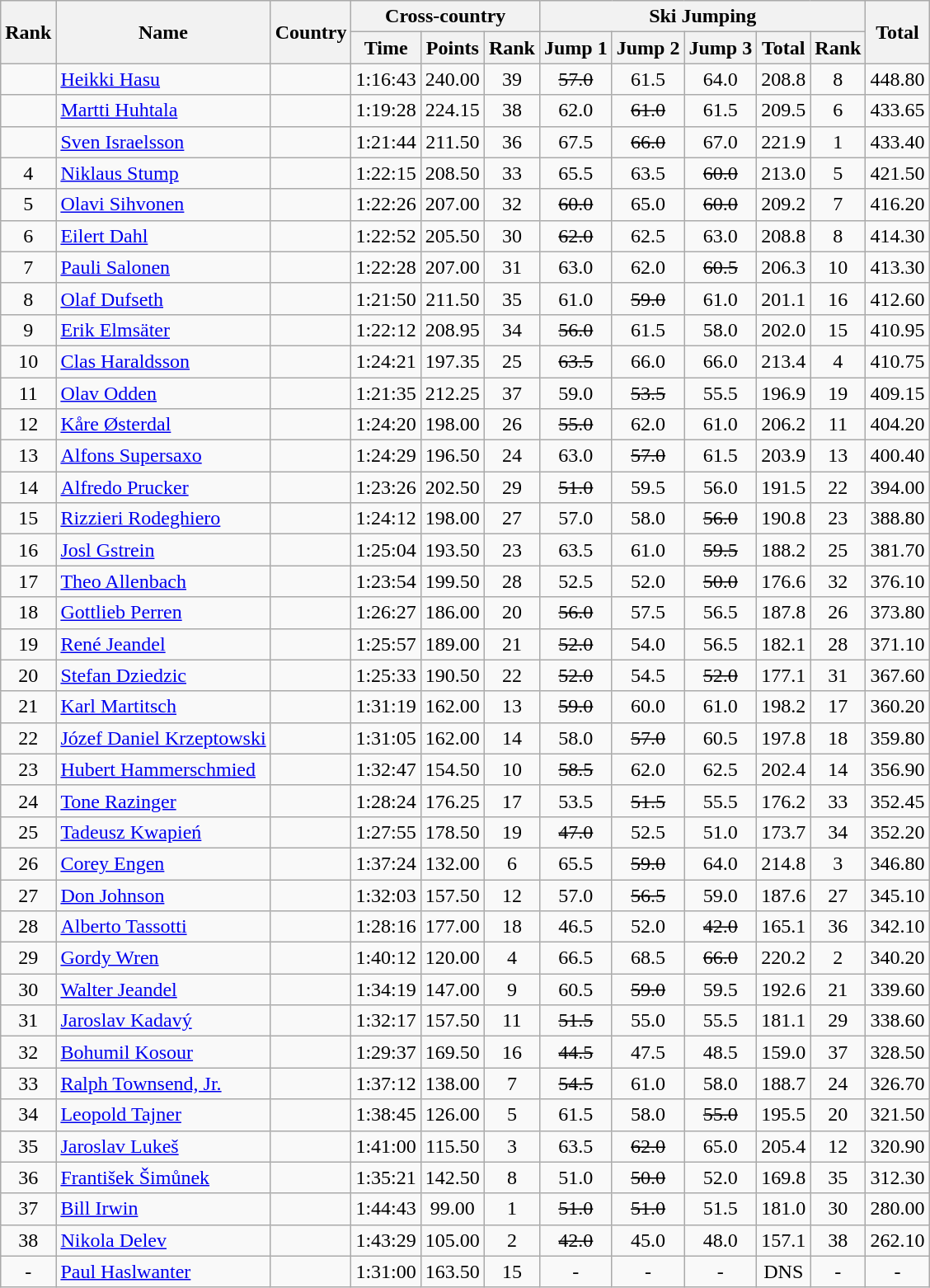<table class="wikitable sortable" style="text-align:center">
<tr>
<th rowspan=2>Rank</th>
<th rowspan=2>Name</th>
<th rowspan=2>Country</th>
<th colspan=3>Cross-country</th>
<th colspan=5>Ski Jumping</th>
<th rowspan=2>Total</th>
</tr>
<tr>
<th>Time</th>
<th>Points</th>
<th>Rank</th>
<th>Jump 1</th>
<th>Jump 2</th>
<th>Jump 3</th>
<th>Total</th>
<th>Rank</th>
</tr>
<tr>
<td></td>
<td align=left><a href='#'>Heikki Hasu</a></td>
<td align=left></td>
<td>1:16:43</td>
<td>240.00</td>
<td>39</td>
<td><s>57.0</s></td>
<td>61.5</td>
<td>64.0</td>
<td>208.8</td>
<td>8</td>
<td>448.80</td>
</tr>
<tr>
<td></td>
<td align=left><a href='#'>Martti Huhtala</a></td>
<td align=left></td>
<td>1:19:28</td>
<td>224.15</td>
<td>38</td>
<td>62.0</td>
<td><s>61.0</s></td>
<td>61.5</td>
<td>209.5</td>
<td>6</td>
<td>433.65</td>
</tr>
<tr>
<td></td>
<td align=left><a href='#'>Sven Israelsson</a></td>
<td align=left></td>
<td>1:21:44</td>
<td>211.50</td>
<td>36</td>
<td>67.5</td>
<td><s>66.0</s></td>
<td>67.0</td>
<td>221.9</td>
<td>1</td>
<td>433.40</td>
</tr>
<tr>
<td>4</td>
<td align=left><a href='#'>Niklaus Stump</a></td>
<td align=left></td>
<td>1:22:15</td>
<td>208.50</td>
<td>33</td>
<td>65.5</td>
<td>63.5</td>
<td><s>60.0</s></td>
<td>213.0</td>
<td>5</td>
<td>421.50</td>
</tr>
<tr>
<td>5</td>
<td align=left><a href='#'>Olavi Sihvonen</a></td>
<td align=left></td>
<td>1:22:26</td>
<td>207.00</td>
<td>32</td>
<td><s>60.0</s></td>
<td>65.0</td>
<td><s>60.0</s></td>
<td>209.2</td>
<td>7</td>
<td>416.20</td>
</tr>
<tr>
<td>6</td>
<td align=left><a href='#'>Eilert Dahl</a></td>
<td align=left></td>
<td>1:22:52</td>
<td>205.50</td>
<td>30</td>
<td><s>62.0</s></td>
<td>62.5</td>
<td>63.0</td>
<td>208.8</td>
<td>8</td>
<td>414.30</td>
</tr>
<tr>
<td>7</td>
<td align=left><a href='#'>Pauli Salonen</a></td>
<td align=left></td>
<td>1:22:28</td>
<td>207.00</td>
<td>31</td>
<td>63.0</td>
<td>62.0</td>
<td><s>60.5</s></td>
<td>206.3</td>
<td>10</td>
<td>413.30</td>
</tr>
<tr>
<td>8</td>
<td align=left><a href='#'>Olaf Dufseth</a></td>
<td align=left></td>
<td>1:21:50</td>
<td>211.50</td>
<td>35</td>
<td>61.0</td>
<td><s>59.0</s></td>
<td>61.0</td>
<td>201.1</td>
<td>16</td>
<td>412.60</td>
</tr>
<tr>
<td>9</td>
<td align=left><a href='#'>Erik Elmsäter</a></td>
<td align=left></td>
<td>1:22:12</td>
<td>208.95</td>
<td>34</td>
<td><s>56.0</s></td>
<td>61.5</td>
<td>58.0</td>
<td>202.0</td>
<td>15</td>
<td>410.95</td>
</tr>
<tr>
<td>10</td>
<td align=left><a href='#'>Clas Haraldsson</a></td>
<td align=left></td>
<td>1:24:21</td>
<td>197.35</td>
<td>25</td>
<td><s>63.5</s></td>
<td>66.0</td>
<td>66.0</td>
<td>213.4</td>
<td>4</td>
<td>410.75</td>
</tr>
<tr>
<td>11</td>
<td align=left><a href='#'>Olav Odden</a></td>
<td align=left></td>
<td>1:21:35</td>
<td>212.25</td>
<td>37</td>
<td>59.0</td>
<td><s>53.5</s></td>
<td>55.5</td>
<td>196.9</td>
<td>19</td>
<td>409.15</td>
</tr>
<tr>
<td>12</td>
<td align=left><a href='#'>Kåre Østerdal</a></td>
<td align=left></td>
<td>1:24:20</td>
<td>198.00</td>
<td>26</td>
<td><s>55.0</s></td>
<td>62.0</td>
<td>61.0</td>
<td>206.2</td>
<td>11</td>
<td>404.20</td>
</tr>
<tr>
<td>13</td>
<td align=left><a href='#'>Alfons Supersaxo</a></td>
<td align=left></td>
<td>1:24:29</td>
<td>196.50</td>
<td>24</td>
<td>63.0</td>
<td><s>57.0</s></td>
<td>61.5</td>
<td>203.9</td>
<td>13</td>
<td>400.40</td>
</tr>
<tr>
<td>14</td>
<td align=left><a href='#'>Alfredo Prucker</a></td>
<td align=left></td>
<td>1:23:26</td>
<td>202.50</td>
<td>29</td>
<td><s>51.0</s></td>
<td>59.5</td>
<td>56.0</td>
<td>191.5</td>
<td>22</td>
<td>394.00</td>
</tr>
<tr>
<td>15</td>
<td align=left><a href='#'>Rizzieri Rodeghiero</a></td>
<td align=left></td>
<td>1:24:12</td>
<td>198.00</td>
<td>27</td>
<td>57.0</td>
<td>58.0</td>
<td><s>56.0</s></td>
<td>190.8</td>
<td>23</td>
<td>388.80</td>
</tr>
<tr>
<td>16</td>
<td align=left><a href='#'>Josl Gstrein</a></td>
<td align=left></td>
<td>1:25:04</td>
<td>193.50</td>
<td>23</td>
<td>63.5</td>
<td>61.0</td>
<td><s>59.5</s></td>
<td>188.2</td>
<td>25</td>
<td>381.70</td>
</tr>
<tr>
<td>17</td>
<td align=left><a href='#'>Theo Allenbach</a></td>
<td align=left></td>
<td>1:23:54</td>
<td>199.50</td>
<td>28</td>
<td>52.5</td>
<td>52.0</td>
<td><s>50.0</s></td>
<td>176.6</td>
<td>32</td>
<td>376.10</td>
</tr>
<tr>
<td>18</td>
<td align=left><a href='#'>Gottlieb Perren</a></td>
<td align=left></td>
<td>1:26:27</td>
<td>186.00</td>
<td>20</td>
<td><s>56.0</s></td>
<td>57.5</td>
<td>56.5</td>
<td>187.8</td>
<td>26</td>
<td>373.80</td>
</tr>
<tr>
<td>19</td>
<td align=left><a href='#'>René Jeandel</a></td>
<td align=left></td>
<td>1:25:57</td>
<td>189.00</td>
<td>21</td>
<td><s>52.0</s></td>
<td>54.0</td>
<td>56.5</td>
<td>182.1</td>
<td>28</td>
<td>371.10</td>
</tr>
<tr>
<td>20</td>
<td align=left><a href='#'>Stefan Dziedzic</a></td>
<td align=left></td>
<td>1:25:33</td>
<td>190.50</td>
<td>22</td>
<td><s>52.0</s></td>
<td>54.5</td>
<td><s>52.0</s></td>
<td>177.1</td>
<td>31</td>
<td>367.60</td>
</tr>
<tr>
<td>21</td>
<td align=left><a href='#'>Karl Martitsch</a></td>
<td align=left></td>
<td>1:31:19</td>
<td>162.00</td>
<td>13</td>
<td><s>59.0</s></td>
<td>60.0</td>
<td>61.0</td>
<td>198.2</td>
<td>17</td>
<td>360.20</td>
</tr>
<tr>
<td>22</td>
<td align=left><a href='#'>Józef Daniel Krzeptowski</a></td>
<td align=left></td>
<td>1:31:05</td>
<td>162.00</td>
<td>14</td>
<td>58.0</td>
<td><s>57.0</s></td>
<td>60.5</td>
<td>197.8</td>
<td>18</td>
<td>359.80</td>
</tr>
<tr>
<td>23</td>
<td align=left><a href='#'>Hubert Hammerschmied</a></td>
<td align=left></td>
<td>1:32:47</td>
<td>154.50</td>
<td>10</td>
<td><s>58.5</s></td>
<td>62.0</td>
<td>62.5</td>
<td>202.4</td>
<td>14</td>
<td>356.90</td>
</tr>
<tr>
<td>24</td>
<td align=left><a href='#'>Tone Razinger</a></td>
<td align=left></td>
<td>1:28:24</td>
<td>176.25</td>
<td>17</td>
<td>53.5</td>
<td><s>51.5</s></td>
<td>55.5</td>
<td>176.2</td>
<td>33</td>
<td>352.45</td>
</tr>
<tr>
<td>25</td>
<td align=left><a href='#'>Tadeusz Kwapień</a></td>
<td align=left></td>
<td>1:27:55</td>
<td>178.50</td>
<td>19</td>
<td><s>47.0</s></td>
<td>52.5</td>
<td>51.0</td>
<td>173.7</td>
<td>34</td>
<td>352.20</td>
</tr>
<tr>
<td>26</td>
<td align=left><a href='#'>Corey Engen</a></td>
<td align=left></td>
<td>1:37:24</td>
<td>132.00</td>
<td>6</td>
<td>65.5</td>
<td><s>59.0</s></td>
<td>64.0</td>
<td>214.8</td>
<td>3</td>
<td>346.80</td>
</tr>
<tr>
<td>27</td>
<td align=left><a href='#'>Don Johnson</a></td>
<td align=left></td>
<td>1:32:03</td>
<td>157.50</td>
<td>12</td>
<td>57.0</td>
<td><s>56.5</s></td>
<td>59.0</td>
<td>187.6</td>
<td>27</td>
<td>345.10</td>
</tr>
<tr>
<td>28</td>
<td align=left><a href='#'>Alberto Tassotti</a></td>
<td align=left></td>
<td>1:28:16</td>
<td>177.00</td>
<td>18</td>
<td>46.5</td>
<td>52.0</td>
<td><s>42.0</s></td>
<td>165.1</td>
<td>36</td>
<td>342.10</td>
</tr>
<tr>
<td>29</td>
<td align=left><a href='#'>Gordy Wren</a></td>
<td align=left></td>
<td>1:40:12</td>
<td>120.00</td>
<td>4</td>
<td>66.5</td>
<td>68.5</td>
<td><s>66.0</s></td>
<td>220.2</td>
<td>2</td>
<td>340.20</td>
</tr>
<tr>
<td>30</td>
<td align=left><a href='#'>Walter Jeandel</a></td>
<td align=left></td>
<td>1:34:19</td>
<td>147.00</td>
<td>9</td>
<td>60.5</td>
<td><s>59.0</s></td>
<td>59.5</td>
<td>192.6</td>
<td>21</td>
<td>339.60</td>
</tr>
<tr>
<td>31</td>
<td align=left><a href='#'>Jaroslav Kadavý</a></td>
<td align=left></td>
<td>1:32:17</td>
<td>157.50</td>
<td>11</td>
<td><s>51.5</s></td>
<td>55.0</td>
<td>55.5</td>
<td>181.1</td>
<td>29</td>
<td>338.60</td>
</tr>
<tr>
<td>32</td>
<td align=left><a href='#'>Bohumil Kosour</a></td>
<td align=left></td>
<td>1:29:37</td>
<td>169.50</td>
<td>16</td>
<td><s>44.5</s></td>
<td>47.5</td>
<td>48.5</td>
<td>159.0</td>
<td>37</td>
<td>328.50</td>
</tr>
<tr>
<td>33</td>
<td align=left><a href='#'>Ralph Townsend, Jr.</a></td>
<td align=left></td>
<td>1:37:12</td>
<td>138.00</td>
<td>7</td>
<td><s>54.5</s></td>
<td>61.0</td>
<td>58.0</td>
<td>188.7</td>
<td>24</td>
<td>326.70</td>
</tr>
<tr>
<td>34</td>
<td align=left><a href='#'>Leopold Tajner</a></td>
<td align=left></td>
<td>1:38:45</td>
<td>126.00</td>
<td>5</td>
<td>61.5</td>
<td>58.0</td>
<td><s>55.0</s></td>
<td>195.5</td>
<td>20</td>
<td>321.50</td>
</tr>
<tr>
<td>35</td>
<td align=left><a href='#'>Jaroslav Lukeš</a></td>
<td align=left></td>
<td>1:41:00</td>
<td>115.50</td>
<td>3</td>
<td>63.5</td>
<td><s>62.0</s></td>
<td>65.0</td>
<td>205.4</td>
<td>12</td>
<td>320.90</td>
</tr>
<tr>
<td>36</td>
<td align=left><a href='#'>František Šimůnek</a></td>
<td align=left></td>
<td>1:35:21</td>
<td>142.50</td>
<td>8</td>
<td>51.0</td>
<td><s>50.0</s></td>
<td>52.0</td>
<td>169.8</td>
<td>35</td>
<td>312.30</td>
</tr>
<tr>
<td>37</td>
<td align=left><a href='#'>Bill Irwin</a></td>
<td align=left></td>
<td>1:44:43</td>
<td>99.00</td>
<td>1</td>
<td><s>51.0</s></td>
<td><s>51.0</s></td>
<td>51.5</td>
<td>181.0</td>
<td>30</td>
<td>280.00</td>
</tr>
<tr>
<td>38</td>
<td align=left><a href='#'>Nikola Delev</a></td>
<td align=left></td>
<td>1:43:29</td>
<td>105.00</td>
<td>2</td>
<td><s>42.0</s></td>
<td>45.0</td>
<td>48.0</td>
<td>157.1</td>
<td>38</td>
<td>262.10</td>
</tr>
<tr>
<td>-</td>
<td align=left><a href='#'>Paul Haslwanter</a></td>
<td align=left></td>
<td>1:31:00</td>
<td>163.50</td>
<td>15</td>
<td>-</td>
<td>-</td>
<td>-</td>
<td>DNS</td>
<td>-</td>
<td>-</td>
</tr>
</table>
